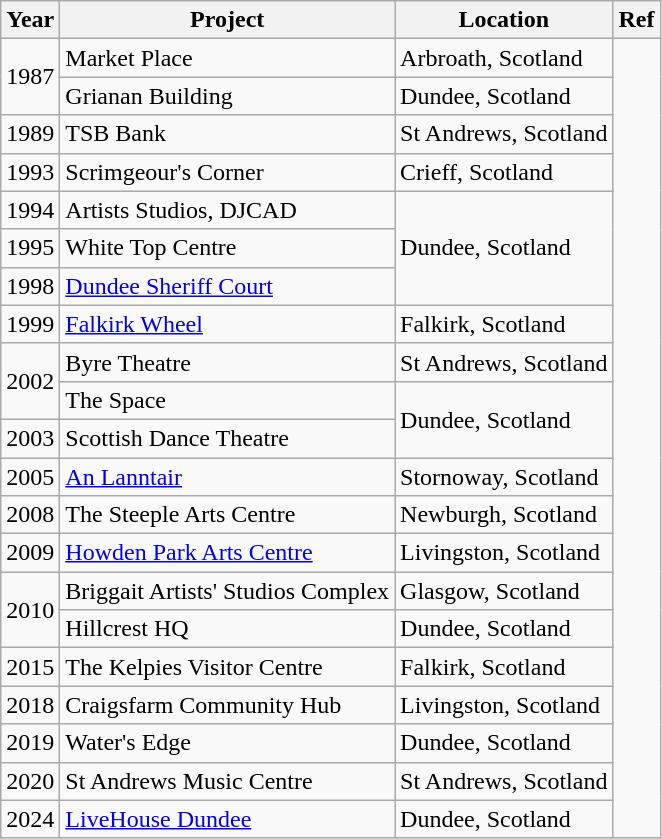<table class="wikitable">
<tr>
<th>Year</th>
<th>Project</th>
<th>Location</th>
<th>Ref</th>
</tr>
<tr>
<td rowspan="2">1987</td>
<td>Market Place</td>
<td>Arbroath, Scotland</td>
<td rowspan="21"></td>
</tr>
<tr>
<td>Grianan Building</td>
<td>Dundee, Scotland</td>
</tr>
<tr>
<td>1989</td>
<td>TSB Bank</td>
<td>St Andrews, Scotland</td>
</tr>
<tr>
<td>1993</td>
<td>Scrimgeour's Corner</td>
<td>Crieff, Scotland</td>
</tr>
<tr>
<td>1994</td>
<td>Artists Studios, DJCAD</td>
<td rowspan="3">Dundee, Scotland</td>
</tr>
<tr>
<td>1995</td>
<td>White Top Centre</td>
</tr>
<tr>
<td>1998</td>
<td><a href='#'>Dundee Sheriff Court</a></td>
</tr>
<tr>
<td>1999</td>
<td><a href='#'>Falkirk Wheel</a></td>
<td>Falkirk, Scotland</td>
</tr>
<tr>
<td rowspan="2">2002</td>
<td>Byre Theatre</td>
<td>St Andrews, Scotland</td>
</tr>
<tr>
<td>The Space</td>
<td rowspan="2">Dundee, Scotland</td>
</tr>
<tr>
<td>2003</td>
<td>Scottish Dance Theatre</td>
</tr>
<tr>
<td>2005</td>
<td><a href='#'>An Lanntair</a></td>
<td>Stornoway, Scotland</td>
</tr>
<tr>
<td>2008</td>
<td>The Steeple Arts Centre</td>
<td>Newburgh, Scotland</td>
</tr>
<tr>
<td>2009</td>
<td><a href='#'>Howden Park Arts Centre</a></td>
<td>Livingston, Scotland</td>
</tr>
<tr>
<td rowspan="2">2010</td>
<td>Briggait Artists' Studios Complex</td>
<td>Glasgow, Scotland</td>
</tr>
<tr>
<td>Hillcrest HQ</td>
<td>Dundee, Scotland</td>
</tr>
<tr>
<td>2015</td>
<td>The Kelpies Visitor Centre</td>
<td>Falkirk, Scotland</td>
</tr>
<tr>
<td>2018</td>
<td>Craigsfarm Community Hub</td>
<td>Livingston, Scotland</td>
</tr>
<tr>
<td>2019</td>
<td>Water's Edge</td>
<td>Dundee, Scotland</td>
</tr>
<tr>
<td>2020</td>
<td>St Andrews Music Centre</td>
<td>St Andrews, Scotland</td>
</tr>
<tr>
<td>2024</td>
<td><a href='#'>LiveHouse Dundee</a></td>
<td>Dundee, Scotland</td>
</tr>
</table>
